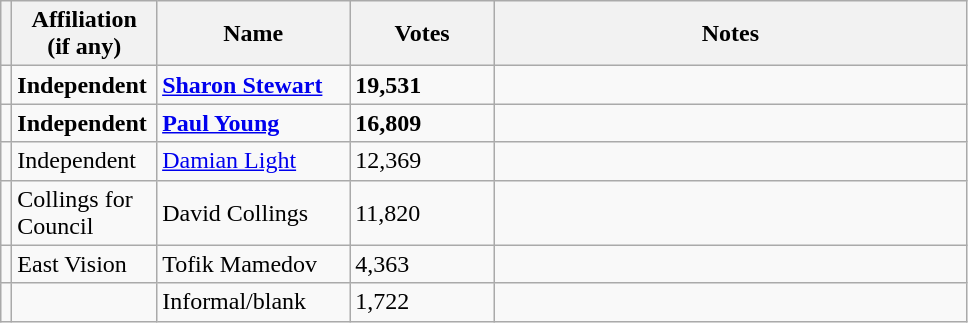<table class="wikitable" style="width:51%;">
<tr>
<th style="width:1%;"></th>
<th style="width:15%;">Affiliation (if any)</th>
<th style="width:20%;">Name</th>
<th style="width:15%;">Votes</th>
<th>Notes</th>
</tr>
<tr>
<td bgcolor=></td>
<td><strong>Independent</strong></td>
<td><strong><a href='#'>Sharon Stewart</a></strong></td>
<td><strong>19,531</strong></td>
<td></td>
</tr>
<tr>
<td bgcolor=></td>
<td><strong>Independent</strong></td>
<td><strong><a href='#'>Paul Young</a></strong></td>
<td><strong>16,809</strong></td>
<td></td>
</tr>
<tr>
<td bgcolor=></td>
<td>Independent</td>
<td><a href='#'>Damian Light</a></td>
<td>12,369</td>
<td></td>
</tr>
<tr>
<td bgcolor=></td>
<td>Collings for Council</td>
<td>David Collings</td>
<td>11,820</td>
<td></td>
</tr>
<tr>
<td bgcolor=></td>
<td>East Vision</td>
<td>Tofik Mamedov</td>
<td>4,363</td>
<td></td>
</tr>
<tr>
<td></td>
<td></td>
<td>Informal/blank</td>
<td>1,722</td>
<td></td>
</tr>
</table>
